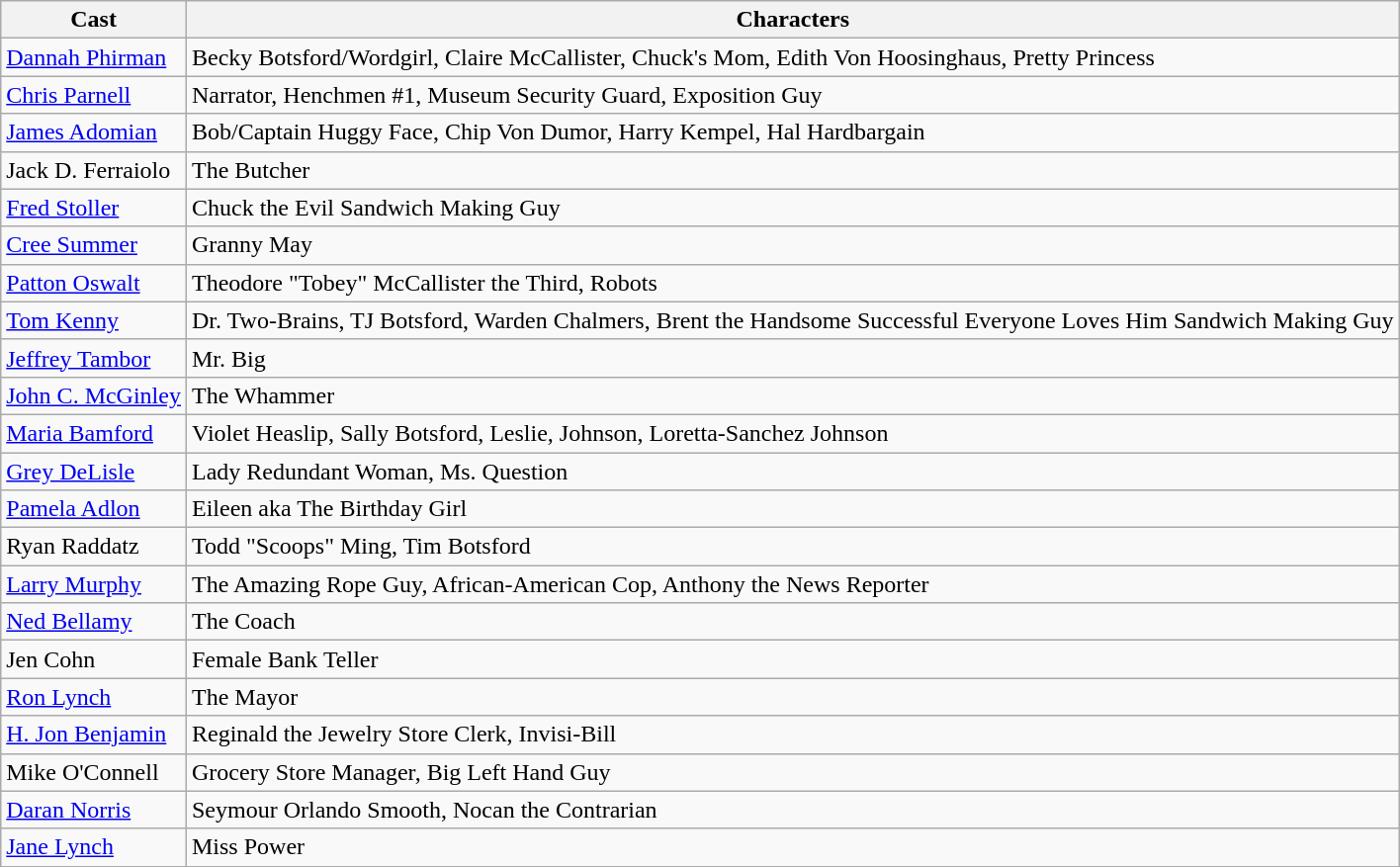<table class="wikitable">
<tr>
<th>Cast</th>
<th>Characters</th>
</tr>
<tr>
<td><a href='#'>Dannah Phirman</a></td>
<td>Becky Botsford/Wordgirl, Claire McCallister, Chuck's Mom, Edith Von Hoosinghaus, Pretty Princess</td>
</tr>
<tr>
<td><a href='#'>Chris Parnell</a></td>
<td>Narrator, Henchmen #1, Museum Security Guard, Exposition Guy</td>
</tr>
<tr>
<td><a href='#'>James Adomian</a></td>
<td>Bob/Captain Huggy Face, Chip Von Dumor, Harry Kempel, Hal Hardbargain</td>
</tr>
<tr>
<td>Jack D. Ferraiolo</td>
<td>The Butcher</td>
</tr>
<tr>
<td><a href='#'>Fred Stoller</a></td>
<td>Chuck the Evil Sandwich Making Guy</td>
</tr>
<tr>
<td><a href='#'>Cree Summer</a></td>
<td>Granny May</td>
</tr>
<tr>
<td><a href='#'>Patton Oswalt</a></td>
<td>Theodore "Tobey" McCallister the Third, Robots</td>
</tr>
<tr>
<td><a href='#'>Tom Kenny</a></td>
<td>Dr. Two-Brains, TJ Botsford, Warden Chalmers, Brent the Handsome Successful Everyone Loves Him Sandwich Making Guy</td>
</tr>
<tr>
<td><a href='#'>Jeffrey Tambor</a></td>
<td>Mr. Big</td>
</tr>
<tr>
<td><a href='#'>John C. McGinley</a></td>
<td>The Whammer</td>
</tr>
<tr>
<td><a href='#'>Maria Bamford</a></td>
<td>Violet Heaslip, Sally Botsford, Leslie, Johnson, Loretta-Sanchez Johnson</td>
</tr>
<tr>
<td><a href='#'>Grey DeLisle</a></td>
<td>Lady Redundant Woman, Ms. Question</td>
</tr>
<tr>
<td><a href='#'>Pamela Adlon</a></td>
<td>Eileen aka The Birthday Girl</td>
</tr>
<tr>
<td>Ryan Raddatz</td>
<td>Todd "Scoops" Ming, Tim Botsford</td>
</tr>
<tr>
<td><a href='#'>Larry Murphy</a></td>
<td>The Amazing Rope Guy, African-American Cop, Anthony the News Reporter</td>
</tr>
<tr>
<td><a href='#'>Ned Bellamy</a></td>
<td>The Coach</td>
</tr>
<tr>
<td>Jen Cohn</td>
<td>Female Bank Teller</td>
</tr>
<tr>
<td><a href='#'>Ron Lynch</a></td>
<td>The Mayor</td>
</tr>
<tr>
<td><a href='#'>H. Jon Benjamin</a></td>
<td>Reginald the Jewelry Store Clerk, Invisi-Bill</td>
</tr>
<tr>
<td>Mike O'Connell</td>
<td>Grocery Store Manager, Big Left Hand Guy</td>
</tr>
<tr>
<td><a href='#'>Daran Norris</a></td>
<td>Seymour Orlando Smooth, Nocan the Contrarian</td>
</tr>
<tr>
<td><a href='#'>Jane Lynch</a></td>
<td>Miss Power</td>
</tr>
</table>
